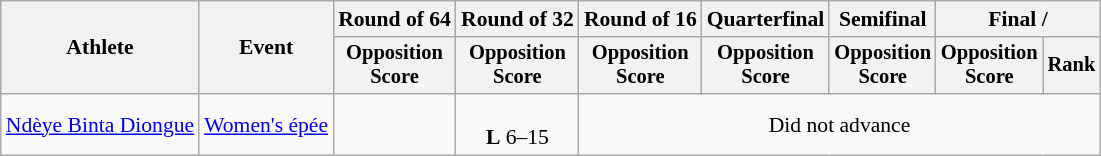<table class="wikitable" style="font-size:90%">
<tr>
<th rowspan="2">Athlete</th>
<th rowspan="2">Event</th>
<th>Round of 64</th>
<th>Round of 32</th>
<th>Round of 16</th>
<th>Quarterfinal</th>
<th>Semifinal</th>
<th colspan=2>Final / </th>
</tr>
<tr style="font-size:95%">
<th>Opposition <br> Score</th>
<th>Opposition <br> Score</th>
<th>Opposition <br> Score</th>
<th>Opposition <br> Score</th>
<th>Opposition <br> Score</th>
<th>Opposition <br> Score</th>
<th>Rank</th>
</tr>
<tr align=center>
<td align=left><a href='#'>Ndèye Binta Diongue</a></td>
<td align=left><a href='#'>Women's épée</a></td>
<td></td>
<td><br><strong>L</strong> 6–15</td>
<td colspan=5>Did not advance</td>
</tr>
</table>
